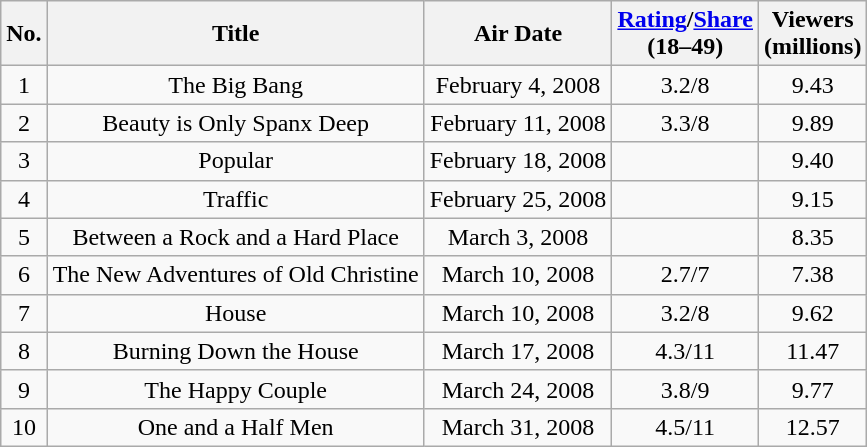<table class="wikitable" style="text-align:center">
<tr ">
<th>No.</th>
<th>Title</th>
<th>Air Date</th>
<th><a href='#'>Rating</a>/<a href='#'>Share</a><br>(18–49)</th>
<th>Viewers<br>(millions)</th>
</tr>
<tr>
<td style="text-align:center;">1</td>
<td>The Big Bang</td>
<td>February 4, 2008</td>
<td>3.2/8</td>
<td>9.43</td>
</tr>
<tr>
<td style="text-align:center;">2</td>
<td>Beauty is Only Spanx Deep</td>
<td>February 11, 2008</td>
<td>3.3/8</td>
<td>9.89</td>
</tr>
<tr>
<td style="text-align:center;">3</td>
<td>Popular</td>
<td>February 18, 2008</td>
<td></td>
<td>9.40</td>
</tr>
<tr>
<td style="text-align:center;">4</td>
<td>Traffic</td>
<td>February 25, 2008</td>
<td></td>
<td>9.15</td>
</tr>
<tr>
<td style="text-align:center;">5</td>
<td>Between a Rock and a Hard Place</td>
<td>March 3, 2008</td>
<td></td>
<td>8.35</td>
</tr>
<tr>
<td style="text-align:center;">6</td>
<td>The New Adventures of Old Christine</td>
<td>March 10, 2008</td>
<td>2.7/7</td>
<td>7.38</td>
</tr>
<tr>
<td style="text-align:center;">7</td>
<td>House</td>
<td>March 10, 2008</td>
<td>3.2/8</td>
<td>9.62</td>
</tr>
<tr>
<td style="text-align:center;">8</td>
<td>Burning Down the House</td>
<td>March 17, 2008</td>
<td>4.3/11</td>
<td>11.47</td>
</tr>
<tr>
<td style="text-align:center;">9</td>
<td>The Happy Couple</td>
<td>March 24, 2008</td>
<td>3.8/9</td>
<td>9.77</td>
</tr>
<tr>
<td style="text-align:center;">10</td>
<td>One and a Half Men</td>
<td>March 31, 2008</td>
<td>4.5/11</td>
<td>12.57</td>
</tr>
</table>
